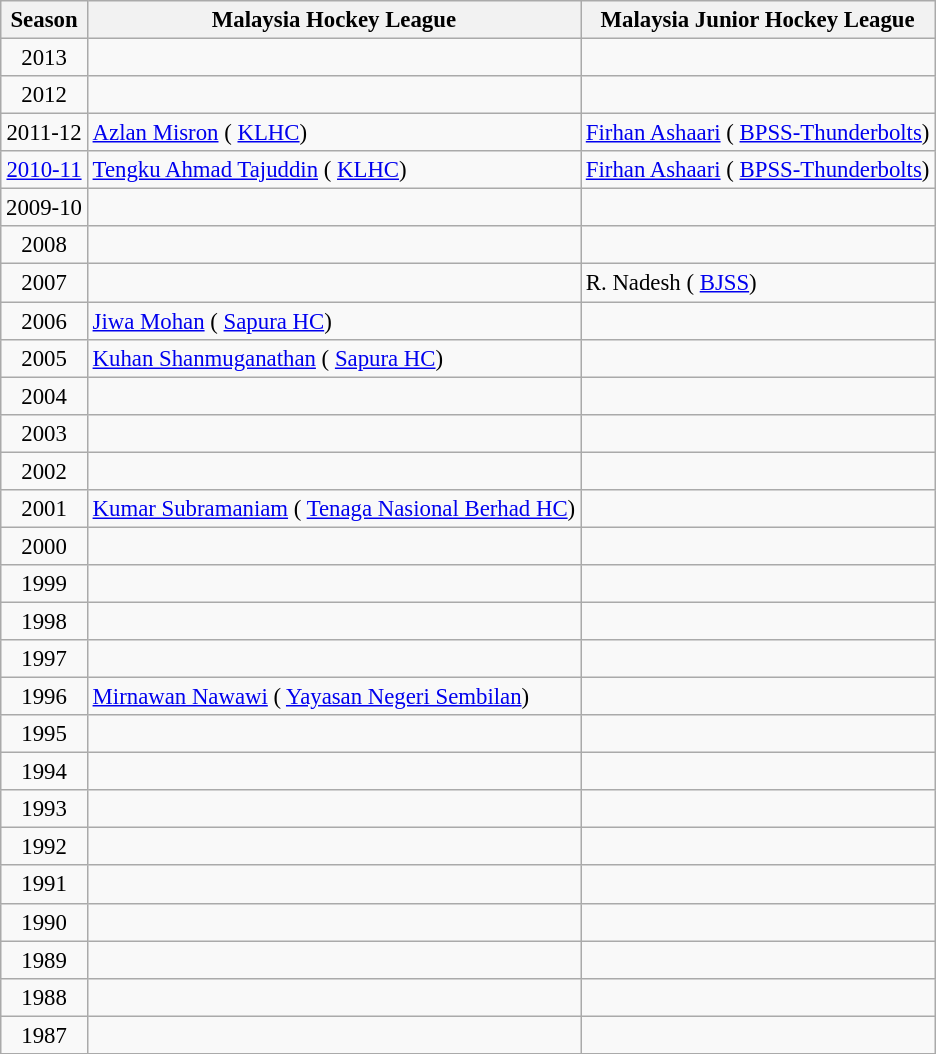<table class="wikitable" style="font-size:95%;">
<tr>
<th>Season</th>
<th>Malaysia Hockey League</th>
<th>Malaysia Junior Hockey League</th>
</tr>
<tr>
<td align=center>2013</td>
<td></td>
<td></td>
</tr>
<tr>
<td align=center>2012</td>
<td></td>
<td></td>
</tr>
<tr>
<td align=center>2011-12</td>
<td> <a href='#'>Azlan Misron</a> ( <a href='#'>KLHC</a>)</td>
<td> <a href='#'>Firhan Ashaari</a> ( <a href='#'>BPSS-Thunderbolts</a>)</td>
</tr>
<tr>
<td align=center><a href='#'>2010-11</a></td>
<td> <a href='#'>Tengku Ahmad Tajuddin</a> ( <a href='#'>KLHC</a>)</td>
<td> <a href='#'>Firhan Ashaari</a> ( <a href='#'>BPSS-Thunderbolts</a>)</td>
</tr>
<tr>
<td align=center>2009-10</td>
<td></td>
<td></td>
</tr>
<tr>
<td align=center>2008</td>
<td></td>
<td></td>
</tr>
<tr>
<td align=center>2007</td>
<td></td>
<td> R. Nadesh ( <a href='#'>BJSS</a>)</td>
</tr>
<tr>
<td align=center>2006</td>
<td> <a href='#'>Jiwa Mohan</a> ( <a href='#'>Sapura HC</a>)</td>
<td></td>
</tr>
<tr>
<td align=center>2005</td>
<td> <a href='#'>Kuhan Shanmuganathan</a> ( <a href='#'>Sapura HC</a>)</td>
<td></td>
</tr>
<tr>
<td align=center>2004</td>
<td></td>
<td></td>
</tr>
<tr>
<td align=center>2003</td>
<td></td>
<td></td>
</tr>
<tr>
<td align=center>2002</td>
<td></td>
<td></td>
</tr>
<tr>
<td align=center>2001</td>
<td> <a href='#'>Kumar Subramaniam</a> ( <a href='#'>Tenaga Nasional Berhad HC</a>)</td>
<td></td>
</tr>
<tr>
<td align=center>2000</td>
<td></td>
<td></td>
</tr>
<tr>
<td align=center>1999</td>
<td></td>
<td></td>
</tr>
<tr>
<td align=center>1998</td>
<td></td>
<td></td>
</tr>
<tr>
<td align=center>1997</td>
<td></td>
<td></td>
</tr>
<tr>
<td align=center>1996</td>
<td> <a href='#'>Mirnawan Nawawi</a> ( <a href='#'>Yayasan Negeri Sembilan</a>)</td>
<td></td>
</tr>
<tr>
<td align=center>1995</td>
<td></td>
<td></td>
</tr>
<tr>
<td align=center>1994</td>
<td></td>
<td></td>
</tr>
<tr>
<td align=center>1993</td>
<td></td>
<td></td>
</tr>
<tr>
<td align=center>1992</td>
<td></td>
<td></td>
</tr>
<tr>
<td align=center>1991</td>
<td></td>
<td></td>
</tr>
<tr>
<td align=center>1990</td>
<td></td>
<td></td>
</tr>
<tr>
<td align=center>1989</td>
<td></td>
<td></td>
</tr>
<tr>
<td align=center>1988</td>
<td></td>
<td></td>
</tr>
<tr>
<td align=center>1987</td>
<td></td>
<td></td>
</tr>
<tr>
</tr>
</table>
